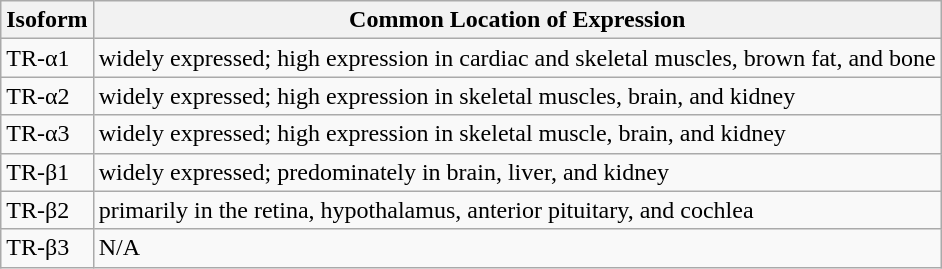<table class="wikitable">
<tr>
<th>Isoform</th>
<th>Common Location of Expression</th>
</tr>
<tr>
<td>TR-α1</td>
<td>widely expressed; high expression in cardiac and skeletal muscles, brown fat, and bone</td>
</tr>
<tr>
<td>TR-α2</td>
<td>widely expressed; high expression in skeletal muscles, brain, and kidney</td>
</tr>
<tr>
<td>TR-α3</td>
<td>widely expressed; high expression in skeletal muscle, brain, and kidney</td>
</tr>
<tr>
<td>TR-β1</td>
<td>widely expressed; predominately in brain, liver, and kidney</td>
</tr>
<tr>
<td>TR-β2</td>
<td>primarily in the retina, hypothalamus, anterior pituitary, and cochlea</td>
</tr>
<tr>
<td>TR-β3</td>
<td>N/A</td>
</tr>
</table>
